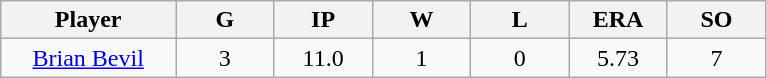<table class="wikitable sortable">
<tr>
<th bgcolor="#DDDDFF" width="16%">Player</th>
<th bgcolor="#DDDDFF" width="9%">G</th>
<th bgcolor="#DDDDFF" width="9%">IP</th>
<th bgcolor="#DDDDFF" width="9%">W</th>
<th bgcolor="#DDDDFF" width="9%">L</th>
<th bgcolor="#DDDDFF" width="9%">ERA</th>
<th bgcolor="#DDDDFF" width="9%">SO</th>
</tr>
<tr align="center">
<td><a href='#'>Brian Bevil</a></td>
<td>3</td>
<td>11.0</td>
<td>1</td>
<td>0</td>
<td>5.73</td>
<td>7</td>
</tr>
</table>
